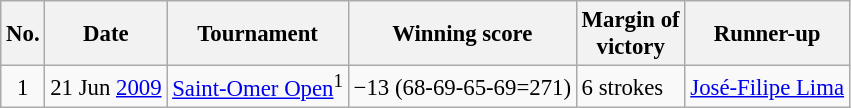<table class="wikitable" style="font-size:95%;">
<tr>
<th>No.</th>
<th>Date</th>
<th>Tournament</th>
<th>Winning score</th>
<th>Margin of<br>victory</th>
<th>Runner-up</th>
</tr>
<tr>
<td align=center>1</td>
<td align=right>21 Jun <a href='#'>2009</a></td>
<td><a href='#'>Saint-Omer Open</a><sup>1</sup></td>
<td>−13 (68-69-65-69=271)</td>
<td>6 strokes</td>
<td> <a href='#'>José-Filipe Lima</a></td>
</tr>
</table>
